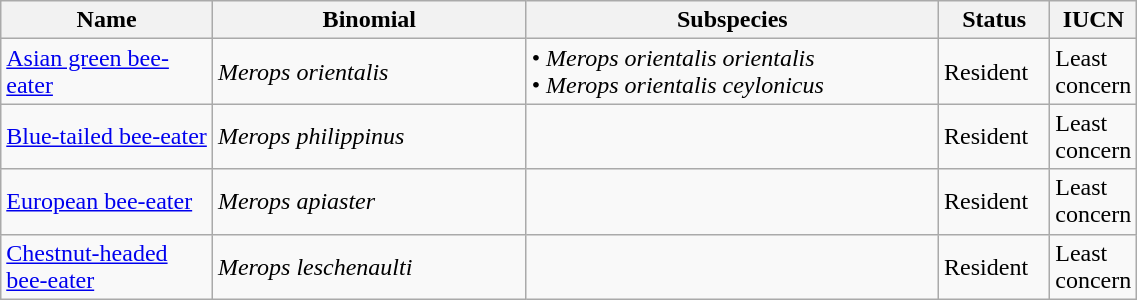<table width=60% class="wikitable">
<tr>
<th width=20%>Name</th>
<th width=30%>Binomial</th>
<th width=40%>Subspecies</th>
<th width=30%>Status</th>
<th width=30%>IUCN</th>
</tr>
<tr>
<td><a href='#'>Asian green bee-eater</a><br></td>
<td><em>Merops orientalis</em></td>
<td>• <em>Merops orientalis orientalis</em><br>• <em>Merops orientalis ceylonicus</em></td>
<td>Resident</td>
<td>Least concern</td>
</tr>
<tr>
<td><a href='#'>Blue-tailed bee-eater</a><br></td>
<td><em>Merops philippinus</em></td>
<td></td>
<td>Resident</td>
<td>Least concern</td>
</tr>
<tr>
<td><a href='#'>European bee-eater</a><br></td>
<td><em>Merops apiaster</em></td>
<td></td>
<td>Resident</td>
<td>Least concern</td>
</tr>
<tr>
<td><a href='#'>Chestnut-headed bee-eater</a><br></td>
<td><em>Merops leschenaulti</em></td>
<td></td>
<td>Resident</td>
<td>Least concern</td>
</tr>
</table>
